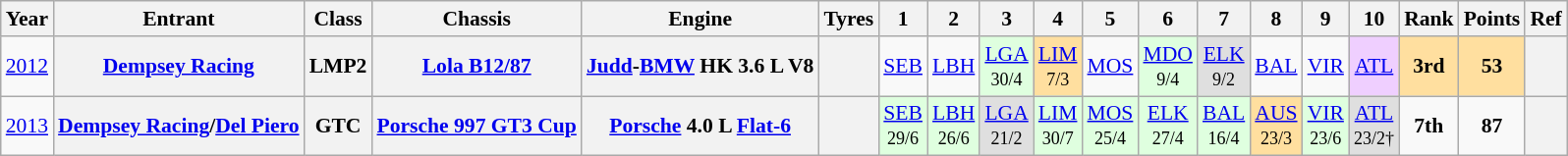<table class="wikitable" style="text-align:center; font-size:90%">
<tr>
<th>Year</th>
<th>Entrant</th>
<th>Class</th>
<th>Chassis</th>
<th>Engine</th>
<th>Tyres</th>
<th>1</th>
<th>2</th>
<th>3</th>
<th>4</th>
<th>5</th>
<th>6</th>
<th>7</th>
<th>8</th>
<th>9</th>
<th>10</th>
<th>Rank</th>
<th>Points</th>
<th>Ref</th>
</tr>
<tr>
<td><a href='#'>2012</a></td>
<th><a href='#'>Dempsey Racing</a></th>
<th>LMP2</th>
<th><a href='#'>Lola B12/87</a></th>
<th><a href='#'>Judd</a>-<a href='#'>BMW</a> HK 3.6 L V8</th>
<th></th>
<td><a href='#'>SEB</a></td>
<td><a href='#'>LBH</a></td>
<td style="background:#DFFFDF;"><a href='#'>LGA</a><br><small>30/4</small></td>
<td style="background:#FFDF9F;"><a href='#'>LIM</a><br><small>7/3</small></td>
<td><a href='#'>MOS</a></td>
<td style="background:#DFFFDF;"><a href='#'>MDO</a><br><small>9/4</small></td>
<td style="background:#DFDFDF;"><a href='#'>ELK</a><br><small>9/2</small></td>
<td><a href='#'>BAL</a></td>
<td><a href='#'>VIR</a></td>
<td style="background:#EFCFFF;"><a href='#'>ATL</a><br></td>
<td style="background:#FFDF9F;"><strong>3rd</strong></td>
<td style="background:#FFDF9F;"><strong>53</strong></td>
<th></th>
</tr>
<tr>
<td><a href='#'>2013</a></td>
<th><a href='#'>Dempsey Racing</a>/<a href='#'>Del Piero</a></th>
<th>GTC</th>
<th><a href='#'>Porsche 997 GT3 Cup</a></th>
<th><a href='#'>Porsche</a> 4.0 L <a href='#'>Flat-6</a></th>
<th></th>
<td style="background:#DFFFDF;"><a href='#'>SEB</a><br><small>29/6</small></td>
<td style="background:#DFFFDF;"><a href='#'>LBH</a><br><small>26/6</small></td>
<td style="background:#DFDFDF;"><a href='#'>LGA</a><br><small>21/2</small></td>
<td style="background:#DFFFDF;"><a href='#'>LIM</a><br><small>30/7</small></td>
<td style="background:#DFFFDF;"><a href='#'>MOS</a><br><small>25/4</small></td>
<td style="background:#DFFFDF;"><a href='#'>ELK</a><br><small>27/4</small></td>
<td style="background:#DFFFDF;"><a href='#'>BAL</a><br><small>16/4</small></td>
<td style="background:#FFDF9F;"><a href='#'>AUS</a><br><small>23/3</small></td>
<td style="background:#DFFFDF;"><a href='#'>VIR</a><br><small>23/6</small></td>
<td style="background:#DFDFDF;"><a href='#'>ATL</a><br><small>23/2†</small></td>
<td><strong>7th</strong></td>
<td><strong>87</strong></td>
<th></th>
</tr>
</table>
